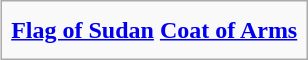<table class="infobox" style="text-align: center;">
<tr>
<td></td>
<td></td>
</tr>
<tr>
<td><strong><a href='#'>Flag of Sudan</a></strong></td>
<td><strong><a href='#'>Coat of Arms</a></strong></td>
</tr>
<tr>
<td colspan="2"></td>
</tr>
</table>
